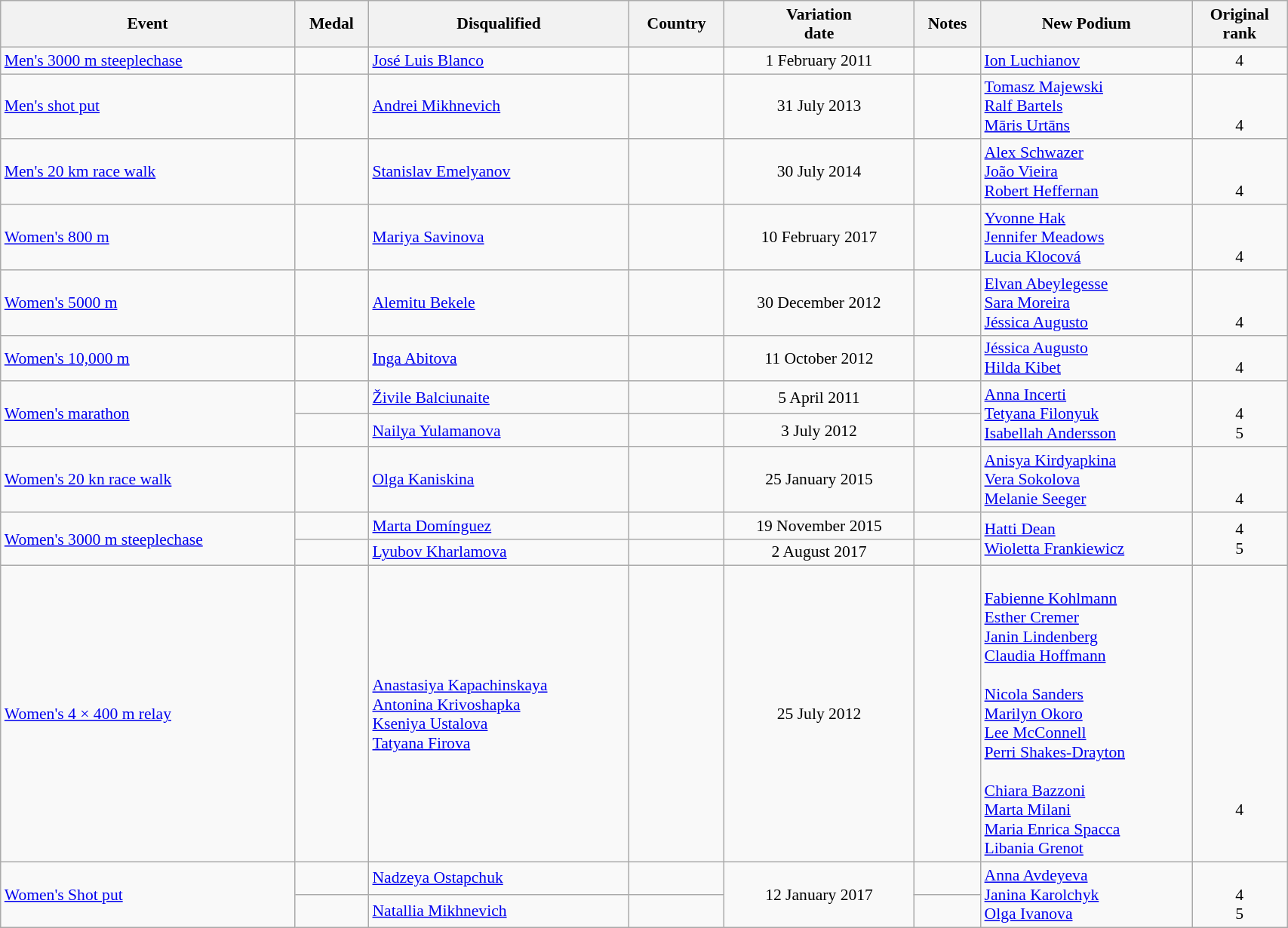<table class="wikitable sortable" style="width:90%; font-size:90%; text-align:left;">
<tr>
<th>Event</th>
<th>Medal</th>
<th>Disqualified</th>
<th>Country</th>
<th>Variation <br>date</th>
<th>Notes</th>
<th>New Podium</th>
<th>Original<br>rank</th>
</tr>
<tr>
<td><a href='#'>Men's 3000 m steeplechase</a></td>
<td align=center></td>
<td><a href='#'>José Luis Blanco</a></td>
<td align=left></td>
<td align=center>1 February 2011</td>
<td align=center></td>
<td>  <a href='#'>Ion Luchianov</a></td>
<td align=center>4</td>
</tr>
<tr>
<td><a href='#'>Men's shot put</a></td>
<td align=center></td>
<td><a href='#'>Andrei Mikhnevich</a></td>
<td align=left></td>
<td align=center>31 July 2013</td>
<td align=center></td>
<td>  <a href='#'>Tomasz Majewski</a> <br>  <a href='#'>Ralf Bartels</a><br>  <a href='#'>Māris Urtāns</a></td>
<td align=center> <br>  <br> 4</td>
</tr>
<tr>
<td><a href='#'>Men's 20 km race walk</a></td>
<td align=center></td>
<td><a href='#'>Stanislav Emelyanov</a></td>
<td align=left></td>
<td align=center>30 July 2014</td>
<td align=center></td>
<td>  <a href='#'>Alex Schwazer</a> <br>  <a href='#'>João Vieira</a><br>  <a href='#'>Robert Heffernan</a></td>
<td align=center> <br>  <br> 4</td>
</tr>
<tr>
<td><a href='#'>Women's 800 m</a></td>
<td align=center></td>
<td><a href='#'>Mariya Savinova</a></td>
<td align=left></td>
<td align=center>10 February 2017</td>
<td align=center></td>
<td>  <a href='#'>Yvonne Hak</a> <br>  <a href='#'>Jennifer Meadows</a><br>  <a href='#'>Lucia Klocová</a></td>
<td align=center> <br>  <br> 4</td>
</tr>
<tr>
<td><a href='#'>Women's 5000 m</a></td>
<td align=center></td>
<td><a href='#'>Alemitu Bekele</a></td>
<td align=left></td>
<td align=center>30 December 2012</td>
<td align=center></td>
<td>  <a href='#'>Elvan Abeylegesse</a> <br>  <a href='#'>Sara Moreira</a><br>  <a href='#'>Jéssica Augusto</a></td>
<td align=center> <br>  <br> 4</td>
</tr>
<tr>
<td><a href='#'>Women's 10,000 m</a></td>
<td align=center></td>
<td><a href='#'>Inga Abitova</a></td>
<td align=left></td>
<td align=center>11 October 2012</td>
<td align=center></td>
<td>  <a href='#'>Jéssica Augusto</a><br>  <a href='#'>Hilda Kibet</a></td>
<td align=center> <br> 4</td>
</tr>
<tr>
<td rowspan=2><a href='#'>Women's marathon</a></td>
<td align=center></td>
<td><a href='#'>Živile Balciunaite</a></td>
<td align=left></td>
<td align=center>5 April 2011</td>
<td align=center></td>
<td rowspan=2>  <a href='#'>Anna Incerti</a> <br>  <a href='#'>Tetyana Filonyuk</a><br>  <a href='#'>Isabellah Andersson</a></td>
<td rowspan=2 align=center> <br> 4 <br> 5</td>
</tr>
<tr>
<td align=center></td>
<td><a href='#'>Nailya Yulamanova</a></td>
<td align=left></td>
<td align=center>3 July 2012</td>
<td align=center></td>
</tr>
<tr>
<td><a href='#'>Women's 20 kn race walk</a></td>
<td align=center></td>
<td><a href='#'>Olga Kaniskina</a></td>
<td align=left></td>
<td align=center>25 January 2015</td>
<td align=center></td>
<td>  <a href='#'>Anisya Kirdyapkina</a> <br>  <a href='#'>Vera Sokolova</a><br>  <a href='#'>Melanie Seeger</a></td>
<td align=center> <br>  <br> 4</td>
</tr>
<tr>
<td rowspan=2><a href='#'>Women's 3000 m steeplechase</a></td>
<td align=center></td>
<td><a href='#'>Marta Domínguez</a></td>
<td align=left></td>
<td align=center>19 November 2015</td>
<td align=center></td>
<td rowspan=2>  <a href='#'>Hatti Dean</a> <br>  <a href='#'>Wioletta Frankiewicz</a></td>
<td rowspan=2 align=center>4 <br>  5</td>
</tr>
<tr>
<td align=center></td>
<td><a href='#'>Lyubov Kharlamova</a></td>
<td align=left></td>
<td align=center>2 August 2017</td>
<td align=center></td>
</tr>
<tr>
<td><a href='#'>Women's 4 × 400 m relay</a></td>
<td align=center></td>
<td><a href='#'>Anastasiya Kapachinskaya</a><br><a href='#'>Antonina Krivoshapka</a><br><a href='#'>Kseniya Ustalova</a><br><a href='#'>Tatyana Firova</a></td>
<td align=left></td>
<td align=center>25 July 2012</td>
<td align=center></td>
<td> <br><a href='#'>Fabienne Kohlmann</a><br><a href='#'>Esther Cremer</a><br><a href='#'>Janin Lindenberg</a><br><a href='#'>Claudia Hoffmann</a> <br> <br><a href='#'>Nicola Sanders</a><br><a href='#'>Marilyn Okoro</a><br><a href='#'>Lee McConnell</a><br><a href='#'>Perri Shakes-Drayton</a><br> <br><a href='#'>Chiara Bazzoni</a><br><a href='#'>Marta Milani</a><br><a href='#'>Maria Enrica Spacca</a><br><a href='#'>Libania Grenot</a></td>
<td align=center> <br><br><br><br><br>  <br><br><br><br><br> 4</td>
</tr>
<tr>
<td rowspan=2><a href='#'>Women's Shot put</a></td>
<td align=center></td>
<td><a href='#'>Nadzeya Ostapchuk</a></td>
<td align=left></td>
<td align=center rowspan=2>12 January 2017</td>
<td align=center></td>
<td rowspan=2>  <a href='#'>Anna Avdeyeva</a> <br>  <a href='#'>Janina Karolchyk</a><br>  <a href='#'>Olga Ivanova</a></td>
<td rowspan=2 align=center> <br> 4 <br> 5</td>
</tr>
<tr>
<td align=center></td>
<td><a href='#'>Natallia Mikhnevich</a></td>
<td align=left></td>
<td align=center></td>
</tr>
</table>
